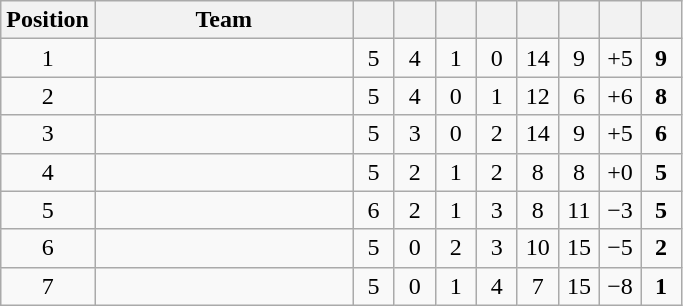<table class=wikitable style="text-align:center">
<tr>
<th>Position</th>
<th width=165>Team</th>
<th width=20></th>
<th width=20></th>
<th width=20></th>
<th width=20></th>
<th width=20></th>
<th width=20></th>
<th width=20></th>
<th width=20></th>
</tr>
<tr>
<td>1</td>
<td align=left></td>
<td>5</td>
<td>4</td>
<td>1</td>
<td>0</td>
<td>14</td>
<td>9</td>
<td>+5</td>
<td><strong>9</strong></td>
</tr>
<tr align=center>
<td>2</td>
<td align=left></td>
<td>5</td>
<td>4</td>
<td>0</td>
<td>1</td>
<td>12</td>
<td>6</td>
<td>+6</td>
<td><strong>8</strong></td>
</tr>
<tr align=center>
<td>3</td>
<td align=left></td>
<td>5</td>
<td>3</td>
<td>0</td>
<td>2</td>
<td>14</td>
<td>9</td>
<td>+5</td>
<td><strong>6</strong></td>
</tr>
<tr align=center>
<td>4</td>
<td align=left></td>
<td>5</td>
<td>2</td>
<td>1</td>
<td>2</td>
<td>8</td>
<td>8</td>
<td>+0</td>
<td><strong>5</strong></td>
</tr>
<tr align=center>
<td>5</td>
<td align=left></td>
<td>6</td>
<td>2</td>
<td>1</td>
<td>3</td>
<td>8</td>
<td>11</td>
<td>−3</td>
<td><strong>5</strong></td>
</tr>
<tr align=center>
<td>6</td>
<td align=left></td>
<td>5</td>
<td>0</td>
<td>2</td>
<td>3</td>
<td>10</td>
<td>15</td>
<td>−5</td>
<td><strong>2</strong></td>
</tr>
<tr align=center>
<td>7</td>
<td align=left></td>
<td>5</td>
<td>0</td>
<td>1</td>
<td>4</td>
<td>7</td>
<td>15</td>
<td>−8</td>
<td><strong>1</strong></td>
</tr>
</table>
